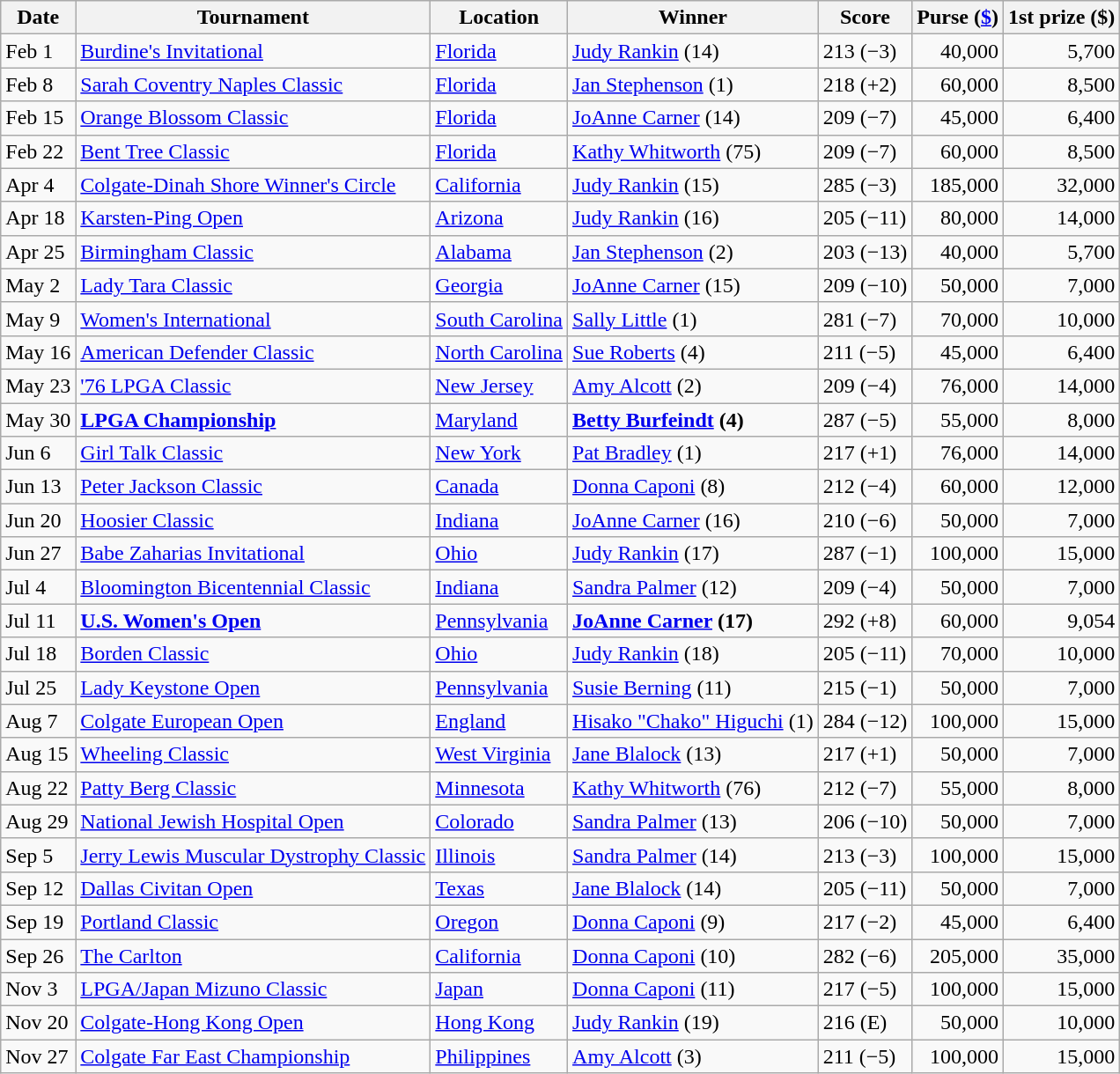<table class=wikitable>
<tr>
<th>Date</th>
<th>Tournament</th>
<th>Location</th>
<th>Winner</th>
<th>Score</th>
<th>Purse (<a href='#'>$</a>)</th>
<th>1st prize ($)</th>
</tr>
<tr>
<td>Feb 1</td>
<td><a href='#'>Burdine's Invitational</a></td>
<td><a href='#'>Florida</a></td>
<td> <a href='#'>Judy Rankin</a> (14)</td>
<td>213 (−3)</td>
<td align=right>40,000</td>
<td align=right>5,700</td>
</tr>
<tr>
<td>Feb 8</td>
<td><a href='#'>Sarah Coventry Naples Classic</a></td>
<td><a href='#'>Florida</a></td>
<td> <a href='#'>Jan Stephenson</a> (1)</td>
<td>218 (+2)</td>
<td align=right>60,000</td>
<td align=right>8,500</td>
</tr>
<tr>
<td>Feb 15</td>
<td><a href='#'>Orange Blossom Classic</a></td>
<td><a href='#'>Florida</a></td>
<td> <a href='#'>JoAnne Carner</a> (14)</td>
<td>209 (−7)</td>
<td align=right>45,000</td>
<td align=right>6,400</td>
</tr>
<tr>
<td>Feb 22</td>
<td><a href='#'>Bent Tree Classic</a></td>
<td><a href='#'>Florida</a></td>
<td> <a href='#'>Kathy Whitworth</a> (75)</td>
<td>209 (−7)</td>
<td align=right>60,000</td>
<td align=right>8,500</td>
</tr>
<tr>
<td>Apr 4</td>
<td><a href='#'>Colgate-Dinah Shore Winner's Circle</a></td>
<td><a href='#'>California</a></td>
<td> <a href='#'>Judy Rankin</a> (15)</td>
<td>285 (−3)</td>
<td align=right>185,000</td>
<td align=right>32,000</td>
</tr>
<tr>
<td>Apr 18</td>
<td><a href='#'>Karsten-Ping Open</a></td>
<td><a href='#'>Arizona</a></td>
<td> <a href='#'>Judy Rankin</a> (16)</td>
<td>205 (−11)</td>
<td align=right>80,000</td>
<td align=right>14,000</td>
</tr>
<tr>
<td>Apr 25</td>
<td><a href='#'>Birmingham Classic</a></td>
<td><a href='#'>Alabama</a></td>
<td> <a href='#'>Jan Stephenson</a> (2)</td>
<td>203 (−13)</td>
<td align=right>40,000</td>
<td align=right>5,700</td>
</tr>
<tr>
<td>May 2</td>
<td><a href='#'>Lady Tara Classic</a></td>
<td><a href='#'>Georgia</a></td>
<td> <a href='#'>JoAnne Carner</a> (15)</td>
<td>209 (−10)</td>
<td align=right>50,000</td>
<td align=right>7,000</td>
</tr>
<tr>
<td>May 9</td>
<td><a href='#'>Women's International</a></td>
<td><a href='#'>South Carolina</a></td>
<td> <a href='#'>Sally Little</a> (1)</td>
<td>281 (−7)</td>
<td align=right>70,000</td>
<td align=right>10,000</td>
</tr>
<tr>
<td>May 16</td>
<td><a href='#'>American Defender Classic</a></td>
<td><a href='#'>North Carolina</a></td>
<td> <a href='#'>Sue Roberts</a> (4)</td>
<td>211 (−5)</td>
<td align=right>45,000</td>
<td align=right>6,400</td>
</tr>
<tr>
<td>May 23</td>
<td><a href='#'>'76 LPGA Classic</a></td>
<td><a href='#'>New Jersey</a></td>
<td> <a href='#'>Amy Alcott</a> (2)</td>
<td>209 (−4)</td>
<td align=right>76,000</td>
<td align=right>14,000</td>
</tr>
<tr>
<td>May 30</td>
<td><strong><a href='#'>LPGA Championship</a></strong></td>
<td><a href='#'>Maryland</a></td>
<td> <strong><a href='#'>Betty Burfeindt</a> (4)</strong></td>
<td>287 (−5)</td>
<td align=right>55,000</td>
<td align=right>8,000</td>
</tr>
<tr>
<td>Jun 6</td>
<td><a href='#'>Girl Talk Classic</a></td>
<td><a href='#'>New York</a></td>
<td> <a href='#'>Pat Bradley</a> (1)</td>
<td>217 (+1)</td>
<td align=right>76,000</td>
<td align=right>14,000</td>
</tr>
<tr>
<td>Jun 13</td>
<td><a href='#'>Peter Jackson Classic</a></td>
<td><a href='#'>Canada</a></td>
<td> <a href='#'>Donna Caponi</a> (8)</td>
<td>212 (−4)</td>
<td align=right>60,000</td>
<td align=right>12,000</td>
</tr>
<tr>
<td>Jun 20</td>
<td><a href='#'>Hoosier Classic</a></td>
<td><a href='#'>Indiana</a></td>
<td> <a href='#'>JoAnne Carner</a> (16)</td>
<td>210 (−6)</td>
<td align=right>50,000</td>
<td align=right>7,000</td>
</tr>
<tr>
<td>Jun 27</td>
<td><a href='#'>Babe Zaharias Invitational</a></td>
<td><a href='#'>Ohio</a></td>
<td> <a href='#'>Judy Rankin</a> (17)</td>
<td>287 (−1)</td>
<td align=right>100,000</td>
<td align=right>15,000</td>
</tr>
<tr>
<td>Jul 4</td>
<td><a href='#'>Bloomington Bicentennial Classic</a></td>
<td><a href='#'>Indiana</a></td>
<td> <a href='#'>Sandra Palmer</a> (12)</td>
<td>209 (−4)</td>
<td align=right>50,000</td>
<td align=right>7,000</td>
</tr>
<tr>
<td>Jul 11</td>
<td><strong><a href='#'>U.S. Women's Open</a></strong></td>
<td><a href='#'>Pennsylvania</a></td>
<td> <strong><a href='#'>JoAnne Carner</a> (17)</strong></td>
<td>292 (+8)</td>
<td align=right>60,000</td>
<td align=right>9,054</td>
</tr>
<tr>
<td>Jul 18</td>
<td><a href='#'>Borden Classic</a></td>
<td><a href='#'>Ohio</a></td>
<td> <a href='#'>Judy Rankin</a> (18)</td>
<td>205 (−11)</td>
<td align=right>70,000</td>
<td align=right>10,000</td>
</tr>
<tr>
<td>Jul 25</td>
<td><a href='#'>Lady Keystone Open</a></td>
<td><a href='#'>Pennsylvania</a></td>
<td> <a href='#'>Susie Berning</a> (11)</td>
<td>215 (−1)</td>
<td align=right>50,000</td>
<td align=right>7,000</td>
</tr>
<tr>
<td>Aug 7</td>
<td><a href='#'>Colgate European Open</a></td>
<td><a href='#'>England</a></td>
<td> <a href='#'>Hisako "Chako" Higuchi</a> (1)</td>
<td>284 (−12)</td>
<td align=right>100,000</td>
<td align=right>15,000</td>
</tr>
<tr>
<td>Aug 15</td>
<td><a href='#'>Wheeling Classic</a></td>
<td><a href='#'>West Virginia</a></td>
<td> <a href='#'>Jane Blalock</a> (13)</td>
<td>217 (+1)</td>
<td align=right>50,000</td>
<td align=right>7,000</td>
</tr>
<tr>
<td>Aug 22</td>
<td><a href='#'>Patty Berg Classic</a></td>
<td><a href='#'>Minnesota</a></td>
<td> <a href='#'>Kathy Whitworth</a> (76)</td>
<td>212 (−7)</td>
<td align=right>55,000</td>
<td align=right>8,000</td>
</tr>
<tr>
<td>Aug 29</td>
<td><a href='#'>National Jewish Hospital Open</a></td>
<td><a href='#'>Colorado</a></td>
<td> <a href='#'>Sandra Palmer</a> (13)</td>
<td>206 (−10)</td>
<td align=right>50,000</td>
<td align=right>7,000</td>
</tr>
<tr>
<td>Sep 5</td>
<td><a href='#'>Jerry Lewis Muscular Dystrophy Classic</a></td>
<td><a href='#'>Illinois</a></td>
<td> <a href='#'>Sandra Palmer</a> (14)</td>
<td>213 (−3)</td>
<td align=right>100,000</td>
<td align=right>15,000</td>
</tr>
<tr>
<td>Sep 12</td>
<td><a href='#'>Dallas Civitan Open</a></td>
<td><a href='#'>Texas</a></td>
<td> <a href='#'>Jane Blalock</a> (14)</td>
<td>205 (−11)</td>
<td align=right>50,000</td>
<td align=right>7,000</td>
</tr>
<tr>
<td>Sep 19</td>
<td><a href='#'>Portland Classic</a></td>
<td><a href='#'>Oregon</a></td>
<td> <a href='#'>Donna Caponi</a> (9)</td>
<td>217 (−2)</td>
<td align=right>45,000</td>
<td align=right>6,400</td>
</tr>
<tr>
<td>Sep 26</td>
<td><a href='#'>The Carlton</a></td>
<td><a href='#'>California</a></td>
<td> <a href='#'>Donna Caponi</a> (10)</td>
<td>282 (−6)</td>
<td align=right>205,000</td>
<td align=right>35,000</td>
</tr>
<tr>
<td>Nov 3</td>
<td><a href='#'>LPGA/Japan Mizuno Classic</a></td>
<td><a href='#'>Japan</a></td>
<td> <a href='#'>Donna Caponi</a> (11)</td>
<td>217 (−5)</td>
<td align=right>100,000</td>
<td align=right>15,000</td>
</tr>
<tr>
<td>Nov 20</td>
<td><a href='#'>Colgate-Hong Kong Open</a></td>
<td><a href='#'>Hong Kong</a></td>
<td> <a href='#'>Judy Rankin</a> (19)</td>
<td>216 (E)</td>
<td align=right>50,000</td>
<td align=right>10,000</td>
</tr>
<tr>
<td>Nov 27</td>
<td><a href='#'>Colgate Far East Championship</a></td>
<td><a href='#'>Philippines</a></td>
<td> <a href='#'>Amy Alcott</a> (3)</td>
<td>211 (−5)</td>
<td align=right>100,000</td>
<td align=right>15,000</td>
</tr>
</table>
